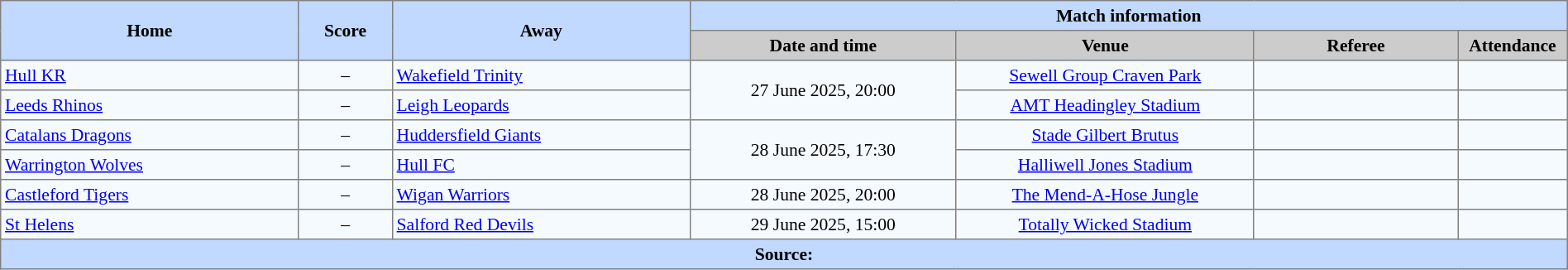<table border=1 style="border-collapse:collapse; font-size:90%; text-align:center;" cellpadding=3 cellspacing=0 width=100%>
<tr style="background:#C1D8ff;">
<th scope="col" rowspan=2 width=19%>Home</th>
<th scope="col" rowspan=2 width=6%>Score</th>
<th scope="col" rowspan=2 width=19%>Away</th>
<th colspan=4>Match information</th>
</tr>
<tr style="background:#CCCCCC;">
<th scope="col" width=17%>Date and time</th>
<th scope="col" width=19%>Venue</th>
<th scope="col" width=13%>Referee</th>
<th scope="col" width=7%>Attendance</th>
</tr>
<tr style="background:#F5FAFF;">
<td style="text-align:left;"> <a href='#'>Hull KR</a></td>
<td>–</td>
<td style="text-align:left;"> <a href='#'>Wakefield Trinity</a></td>
<td Rowspan=2>27 June 2025, 20:00</td>
<td><a href='#'>Sewell Group Craven Park</a></td>
<td></td>
<td></td>
</tr>
<tr style="background:#F5FAFF;">
<td style="text-align:left;"> <a href='#'>Leeds Rhinos</a></td>
<td>–</td>
<td style="text-align:left;"> <a href='#'>Leigh Leopards</a></td>
<td><a href='#'>AMT Headingley Stadium</a></td>
<td></td>
<td></td>
</tr>
<tr style="background:#F5FAFF;">
<td style="text-align:left;"> <a href='#'>Catalans Dragons</a></td>
<td>–</td>
<td style="text-align:left;"> <a href='#'>Huddersfield Giants</a></td>
<td Rowspan=2>28 June 2025, 17:30</td>
<td><a href='#'>Stade Gilbert Brutus</a></td>
<td></td>
<td></td>
</tr>
<tr style="background:#F5FAFF;">
<td style="text-align:left;"> <a href='#'>Warrington Wolves</a></td>
<td>–</td>
<td style="text-align:left;"> <a href='#'>Hull FC</a></td>
<td><a href='#'>Halliwell Jones Stadium</a></td>
<td></td>
<td></td>
</tr>
<tr style="background:#F5FAFF;">
<td style="text-align:left;"> <a href='#'>Castleford Tigers</a></td>
<td>–</td>
<td style="text-align:left;"> <a href='#'>Wigan Warriors</a></td>
<td>28 June 2025, 20:00</td>
<td><a href='#'>The Mend-A-Hose Jungle</a></td>
<td></td>
<td></td>
</tr>
<tr style="background:#F5FAFF;">
<td style="text-align:left;"> <a href='#'>St Helens</a></td>
<td>–</td>
<td style="text-align:left;"> <a href='#'>Salford Red Devils</a></td>
<td>29 June 2025, 15:00</td>
<td><a href='#'>Totally Wicked Stadium</a></td>
<td></td>
<td></td>
</tr>
<tr style="background:#c1d8ff;">
<th colspan=7>Source:</th>
</tr>
</table>
